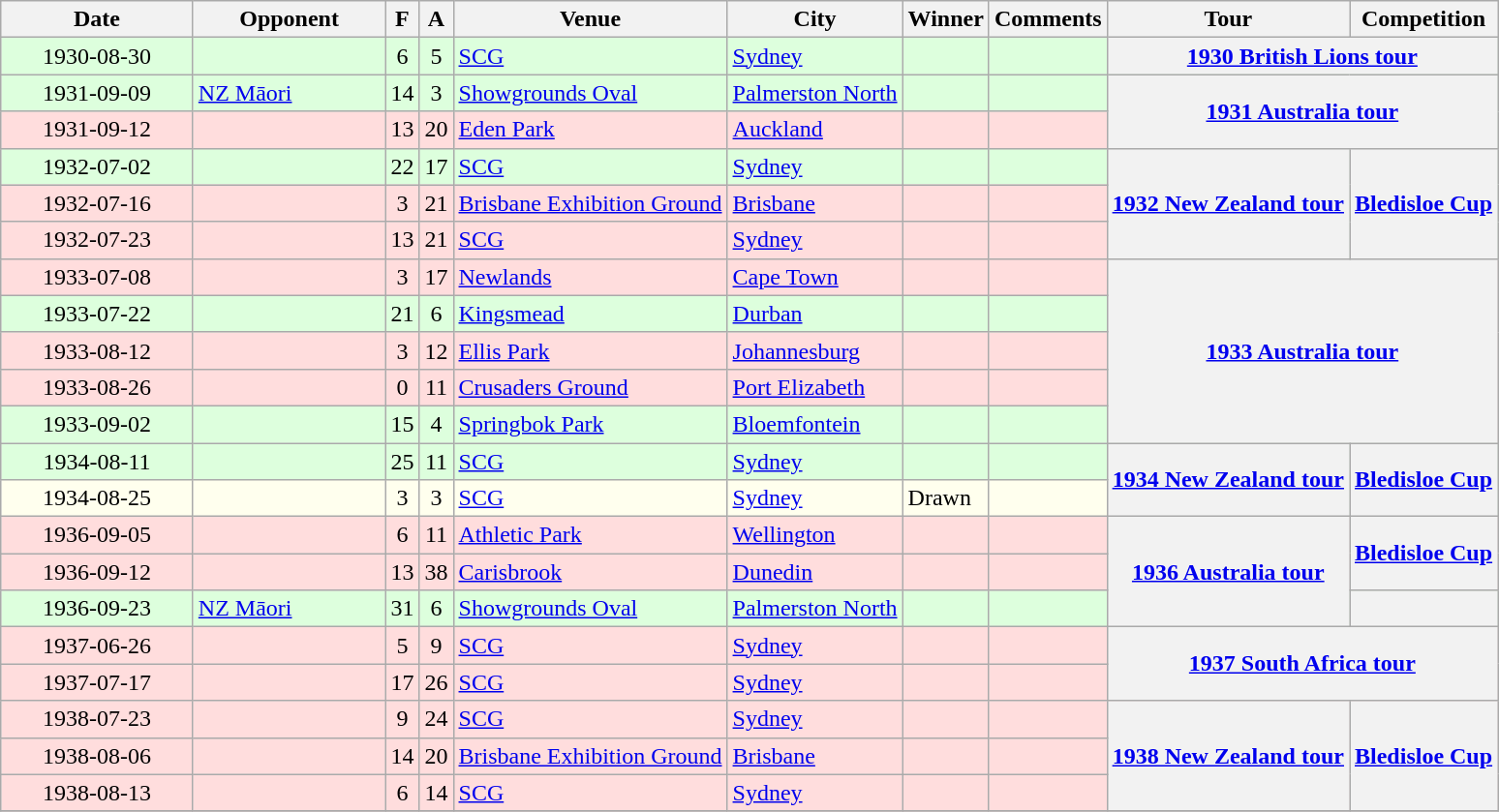<table class="wikitable sortable">
<tr>
<th width=125>Date</th>
<th width=125>Opponent</th>
<th>F</th>
<th>A</th>
<th>Venue</th>
<th>City</th>
<th>Winner</th>
<th>Comments</th>
<th>Tour</th>
<th>Competition</th>
</tr>
<tr bgcolor="#ddffdd">
<td align=center>1930-08-30</td>
<td></td>
<td align=center>6</td>
<td align=center>5</td>
<td><a href='#'>SCG</a></td>
<td> <a href='#'>Sydney</a></td>
<td></td>
<td></td>
<th colspan=2 align=center><a href='#'>1930 British Lions tour</a></th>
</tr>
<tr bgcolor="#ddffdd">
<td align=center>1931-09-09</td>
<td> <a href='#'>NZ Māori</a></td>
<td align=center>14</td>
<td align=center>3</td>
<td><a href='#'>Showgrounds Oval</a></td>
<td> <a href='#'>Palmerston North</a></td>
<td></td>
<td></td>
<th colspan=2 rowspan=2 align=center><a href='#'>1931 Australia tour</a></th>
</tr>
<tr bgcolor="#ffdddd">
<td align=center>1931-09-12</td>
<td></td>
<td align=center>13</td>
<td align=center>20</td>
<td><a href='#'>Eden Park</a></td>
<td> <a href='#'>Auckland</a></td>
<td></td>
<td></td>
</tr>
<tr bgcolor="#ddffdd">
<td align=center>1932-07-02</td>
<td></td>
<td align=center>22</td>
<td align=center>17</td>
<td><a href='#'>SCG</a></td>
<td> <a href='#'>Sydney</a></td>
<td></td>
<td></td>
<th align=center rowspan=3><a href='#'>1932 New Zealand tour</a></th>
<th align=center rowspan=3><a href='#'>Bledisloe Cup</a></th>
</tr>
<tr bgcolor="#ffdddd">
<td align=center>1932-07-16</td>
<td></td>
<td align=center>3</td>
<td align=center>21</td>
<td><a href='#'>Brisbane Exhibition Ground</a></td>
<td> <a href='#'>Brisbane</a></td>
<td></td>
<td></td>
</tr>
<tr bgcolor="#ffdddd">
<td align=center>1932-07-23</td>
<td></td>
<td align=center>13</td>
<td align=center>21</td>
<td><a href='#'>SCG</a></td>
<td> <a href='#'>Sydney</a></td>
<td></td>
<td></td>
</tr>
<tr bgcolor="#ffdddd">
<td align=center>1933-07-08</td>
<td></td>
<td align=center>3</td>
<td align=center>17</td>
<td><a href='#'>Newlands</a></td>
<td> <a href='#'>Cape Town</a></td>
<td></td>
<td></td>
<th colspan=2 align=center rowspan=5><a href='#'>1933 Australia tour</a></th>
</tr>
<tr bgcolor="#ddffdd">
<td align=center>1933-07-22</td>
<td></td>
<td align=center>21</td>
<td align=center>6</td>
<td><a href='#'>Kingsmead</a></td>
<td> <a href='#'>Durban</a></td>
<td></td>
<td></td>
</tr>
<tr bgcolor="#ffdddd">
<td align=center>1933-08-12</td>
<td></td>
<td align=center>3</td>
<td align=center>12</td>
<td><a href='#'>Ellis Park</a></td>
<td> <a href='#'>Johannesburg</a></td>
<td></td>
<td></td>
</tr>
<tr bgcolor="#ffdddd">
<td align=center>1933-08-26</td>
<td></td>
<td align=center>0</td>
<td align=center>11</td>
<td><a href='#'>Crusaders Ground</a></td>
<td> <a href='#'>Port Elizabeth</a></td>
<td></td>
<td></td>
</tr>
<tr bgcolor="#ddffdd">
<td align=center>1933-09-02</td>
<td></td>
<td align=center>15</td>
<td align=center>4</td>
<td><a href='#'>Springbok Park</a></td>
<td> <a href='#'>Bloemfontein</a></td>
<td></td>
<td></td>
</tr>
<tr bgcolor="#ddffdd">
<td align=center>1934-08-11</td>
<td></td>
<td align=center>25</td>
<td align=center>11</td>
<td><a href='#'>SCG</a></td>
<td> <a href='#'>Sydney</a></td>
<td></td>
<td></td>
<th rowspan=2 align=center><a href='#'>1934 New Zealand tour</a></th>
<th rowspan=2 align=center><a href='#'>Bledisloe Cup</a><br></th>
</tr>
<tr bgcolor="#FFFFEE">
<td align=center>1934-08-25</td>
<td></td>
<td align=center>3</td>
<td align=center>3</td>
<td><a href='#'>SCG</a></td>
<td> <a href='#'>Sydney</a></td>
<td>Drawn</td>
<td></td>
</tr>
<tr bgcolor="#ffdddd">
<td align=center>1936-09-05</td>
<td></td>
<td align=center>6</td>
<td align=center>11</td>
<td><a href='#'>Athletic Park</a></td>
<td> <a href='#'>Wellington</a></td>
<td></td>
<td></td>
<th rowspan=3 align=center><a href='#'>1936 Australia tour</a></th>
<th rowspan=2 align=center><a href='#'>Bledisloe Cup</a></th>
</tr>
<tr bgcolor="#ffdddd">
<td align=center>1936-09-12</td>
<td></td>
<td align=center>13</td>
<td align=center>38</td>
<td><a href='#'>Carisbrook</a></td>
<td> <a href='#'>Dunedin</a></td>
<td></td>
<td></td>
</tr>
<tr bgcolor="#ddffdd">
<td align=center>1936-09-23</td>
<td> <a href='#'>NZ Māori</a></td>
<td align=center>31</td>
<td align=center>6</td>
<td><a href='#'>Showgrounds Oval</a></td>
<td> <a href='#'>Palmerston North</a></td>
<td></td>
<td></td>
<th></th>
</tr>
<tr bgcolor="#ffdddd">
<td align=center>1937-06-26</td>
<td></td>
<td align=center>5</td>
<td align=center>9</td>
<td><a href='#'>SCG</a></td>
<td> <a href='#'>Sydney</a></td>
<td></td>
<td></td>
<th colspan=2 align=center rowspan=2><a href='#'>1937 South Africa tour</a></th>
</tr>
<tr bgcolor="#ffdddd">
<td align=center>1937-07-17</td>
<td></td>
<td align=center>17</td>
<td align=center>26</td>
<td><a href='#'>SCG</a></td>
<td> <a href='#'>Sydney</a></td>
<td></td>
<td></td>
</tr>
<tr bgcolor="#ffdddd">
<td align=center>1938-07-23</td>
<td></td>
<td align=center>9</td>
<td align=center>24</td>
<td><a href='#'>SCG</a></td>
<td> <a href='#'>Sydney</a></td>
<td></td>
<td></td>
<th rowspan=3 align=center><a href='#'>1938 New Zealand tour</a></th>
<th rowspan=3 align=center><a href='#'>Bledisloe Cup</a></th>
</tr>
<tr bgcolor="#ffdddd">
<td align=center>1938-08-06</td>
<td></td>
<td align=center>14</td>
<td align=center>20</td>
<td><a href='#'>Brisbane Exhibition Ground</a></td>
<td> <a href='#'>Brisbane</a></td>
<td></td>
<td></td>
</tr>
<tr bgcolor="#ffdddd">
<td align=center>1938-08-13</td>
<td></td>
<td align=center>6</td>
<td align=center>14</td>
<td><a href='#'>SCG</a></td>
<td> <a href='#'>Sydney</a></td>
<td></td>
<td></td>
</tr>
<tr>
</tr>
</table>
